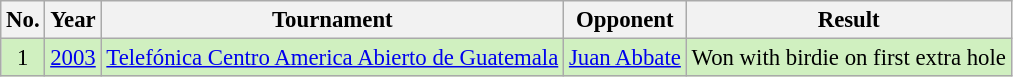<table class="wikitable" style="font-size:95%;">
<tr>
<th>No.</th>
<th>Year</th>
<th>Tournament</th>
<th>Opponent</th>
<th>Result</th>
</tr>
<tr style="background:#D0F0C0;">
<td align=center>1</td>
<td><a href='#'>2003</a></td>
<td><a href='#'>Telefónica Centro America Abierto de Guatemala</a></td>
<td> <a href='#'>Juan Abbate</a></td>
<td>Won with birdie on first extra hole</td>
</tr>
</table>
